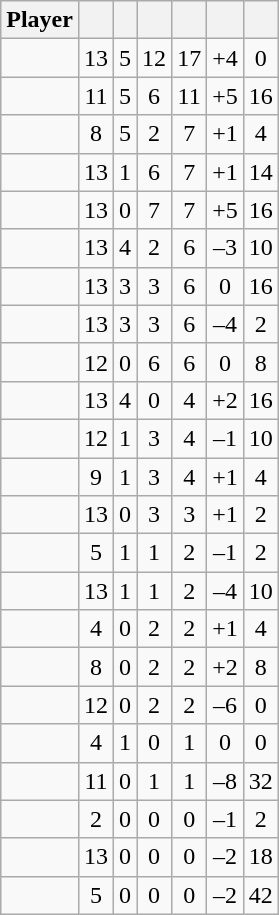<table class="wikitable sortable" style="text-align:center;">
<tr>
<th>Player</th>
<th></th>
<th></th>
<th></th>
<th></th>
<th data-sort-type="number"></th>
<th></th>
</tr>
<tr>
<td></td>
<td>13</td>
<td>5</td>
<td>12</td>
<td>17</td>
<td>+4</td>
<td>0</td>
</tr>
<tr>
<td></td>
<td>11</td>
<td>5</td>
<td>6</td>
<td>11</td>
<td>+5</td>
<td>16</td>
</tr>
<tr>
<td></td>
<td>8</td>
<td>5</td>
<td>2</td>
<td>7</td>
<td>+1</td>
<td>4</td>
</tr>
<tr>
<td></td>
<td>13</td>
<td>1</td>
<td>6</td>
<td>7</td>
<td>+1</td>
<td>14</td>
</tr>
<tr>
<td></td>
<td>13</td>
<td>0</td>
<td>7</td>
<td>7</td>
<td>+5</td>
<td>16</td>
</tr>
<tr>
<td></td>
<td>13</td>
<td>4</td>
<td>2</td>
<td>6</td>
<td>–3</td>
<td>10</td>
</tr>
<tr>
<td></td>
<td>13</td>
<td>3</td>
<td>3</td>
<td>6</td>
<td>0</td>
<td>16</td>
</tr>
<tr>
<td></td>
<td>13</td>
<td>3</td>
<td>3</td>
<td>6</td>
<td>–4</td>
<td>2</td>
</tr>
<tr>
<td></td>
<td>12</td>
<td>0</td>
<td>6</td>
<td>6</td>
<td>0</td>
<td>8</td>
</tr>
<tr>
<td></td>
<td>13</td>
<td>4</td>
<td>0</td>
<td>4</td>
<td>+2</td>
<td>16</td>
</tr>
<tr>
<td></td>
<td>12</td>
<td>1</td>
<td>3</td>
<td>4</td>
<td>–1</td>
<td>10</td>
</tr>
<tr>
<td></td>
<td>9</td>
<td>1</td>
<td>3</td>
<td>4</td>
<td>+1</td>
<td>4</td>
</tr>
<tr>
<td></td>
<td>13</td>
<td>0</td>
<td>3</td>
<td>3</td>
<td>+1</td>
<td>2</td>
</tr>
<tr>
<td></td>
<td>5</td>
<td>1</td>
<td>1</td>
<td>2</td>
<td>–1</td>
<td>2</td>
</tr>
<tr>
<td></td>
<td>13</td>
<td>1</td>
<td>1</td>
<td>2</td>
<td>–4</td>
<td>10</td>
</tr>
<tr>
<td></td>
<td>4</td>
<td>0</td>
<td>2</td>
<td>2</td>
<td>+1</td>
<td>4</td>
</tr>
<tr>
<td></td>
<td>8</td>
<td>0</td>
<td>2</td>
<td>2</td>
<td>+2</td>
<td>8</td>
</tr>
<tr>
<td></td>
<td>12</td>
<td>0</td>
<td>2</td>
<td>2</td>
<td>–6</td>
<td>0</td>
</tr>
<tr>
<td></td>
<td>4</td>
<td>1</td>
<td>0</td>
<td>1</td>
<td>0</td>
<td>0</td>
</tr>
<tr>
<td></td>
<td>11</td>
<td>0</td>
<td>1</td>
<td>1</td>
<td>–8</td>
<td>32</td>
</tr>
<tr>
<td></td>
<td>2</td>
<td>0</td>
<td>0</td>
<td>0</td>
<td>–1</td>
<td>2</td>
</tr>
<tr>
<td></td>
<td>13</td>
<td>0</td>
<td>0</td>
<td>0</td>
<td>–2</td>
<td>18</td>
</tr>
<tr>
<td></td>
<td>5</td>
<td>0</td>
<td>0</td>
<td>0</td>
<td>–2</td>
<td>42</td>
</tr>
</table>
